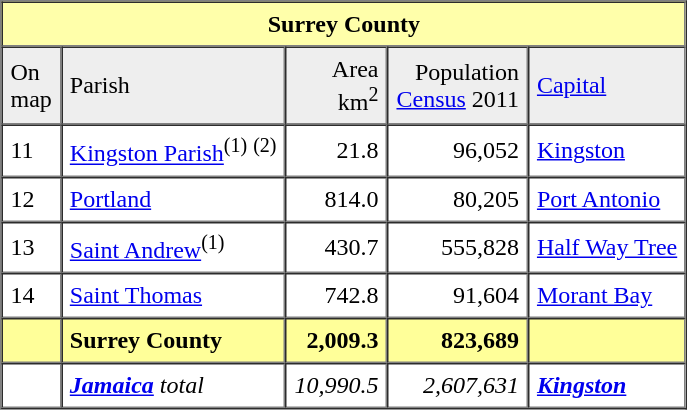<table border="1" cellpadding="5" cellspacing="0">
<tr>
<td style="background: #FFA;" colspan="5" align="center"><strong>Surrey County</strong></td>
</tr>
<tr>
<td style="background: #EEE;">On<br> map</td>
<td style="background: #EEE;">Parish</td>
<td style="background: #EEE;" align="right">Area<br>km<sup>2</sup></td>
<td style="background: #EEE;" align="right">Population<br><a href='#'>Census</a> 2011</td>
<td style="background: #EEE;"><a href='#'>Capital</a></td>
</tr>
<tr>
<td>11</td>
<td><a href='#'>Kingston Parish</a><sup>(1)</sup>  <sup>(2)</sup></td>
<td align="right">21.8</td>
<td align="right">96,052</td>
<td><a href='#'>Kingston</a></td>
</tr>
<tr>
<td>12</td>
<td><a href='#'>Portland</a></td>
<td align="right">814.0</td>
<td align="right">80,205</td>
<td><a href='#'>Port Antonio</a></td>
</tr>
<tr>
<td>13</td>
<td><a href='#'>Saint Andrew</a><sup>(1)</sup></td>
<td align="right">430.7</td>
<td align="right">555,828</td>
<td><a href='#'>Half Way Tree</a></td>
</tr>
<tr>
<td>14</td>
<td><a href='#'>Saint Thomas</a></td>
<td align="right">742.8</td>
<td align="right">91,604</td>
<td><a href='#'>Morant Bay</a></td>
</tr>
<tr style="background: #FF9;">
<td> </td>
<td><strong>Surrey County</strong></td>
<td align="right"><strong>2,009.3</strong></td>
<td align="right"><strong>823,689</strong></td>
<td></td>
</tr>
<tr style="background: #FFF;">
<td> </td>
<td><strong><em><a href='#'>Jamaica</a></em></strong> <em>total</em></td>
<td align="right"><em>10,990.5</em></td>
<td align="right"><em>2,607,631</em></td>
<td><strong><em><a href='#'>Kingston</a></em></strong></td>
</tr>
</table>
